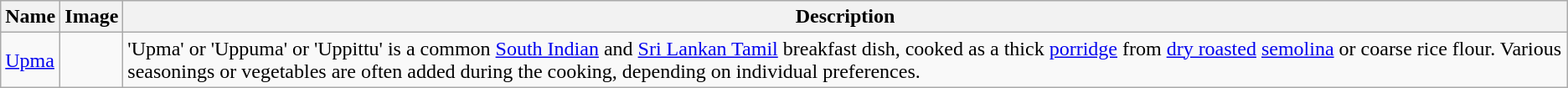<table class="wikitable">
<tr>
<th>Name</th>
<th>Image</th>
<th>Description</th>
</tr>
<tr>
<td><a href='#'>Upma</a></td>
<td></td>
<td>'Upma' or 'Uppuma' or 'Uppittu' is a common <a href='#'>South Indian</a> and <a href='#'>Sri Lankan Tamil</a> breakfast dish, cooked as a thick <a href='#'>porridge</a> from <a href='#'>dry roasted</a> <a href='#'>semolina</a> or coarse rice flour. Various seasonings or vegetables are often added during the cooking, depending on individual preferences.</td>
</tr>
</table>
